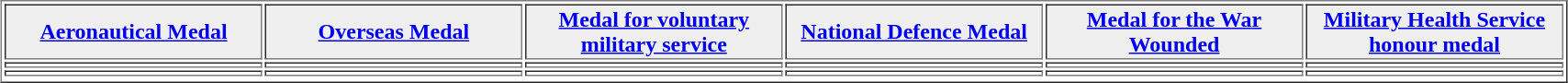<table align="center" border="1"  cellpadding="1" width="90%">
<tr>
<th width="15%" style="background:#efefef;"><a href='#'>Aeronautical Medal</a></th>
<th width="15%" style="background:#efefef;"><a href='#'>Overseas Medal</a></th>
<th width="15%" style="background:#efefef;"><a href='#'>Medal for voluntary military service</a></th>
<th width="15%" style="background:#efefef;"><a href='#'>National Defence Medal</a></th>
<th width="15%" style="background:#efefef;"><a href='#'>Medal for the War Wounded</a></th>
<th width="15%" style="background:#efefef;"><a href='#'>Military Health Service honour medal</a></th>
</tr>
<tr>
<td></td>
<td></td>
<td></td>
<td></td>
<td></td>
<td></td>
</tr>
<tr>
<td></td>
<td></td>
<td></td>
<td></td>
<td></td>
<td></td>
</tr>
<tr>
</tr>
</table>
